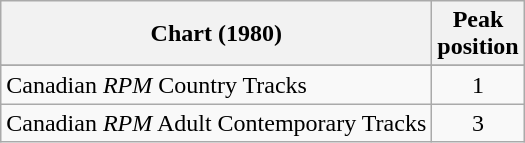<table class="wikitable sortable">
<tr>
<th align="left">Chart (1980)</th>
<th align="center">Peak<br>position</th>
</tr>
<tr>
</tr>
<tr>
</tr>
<tr>
<td align="left">Canadian <em>RPM</em> Country Tracks</td>
<td align="center">1</td>
</tr>
<tr>
<td align="left">Canadian <em>RPM</em> Adult Contemporary Tracks</td>
<td align="center">3</td>
</tr>
</table>
